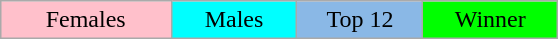<table class="wikitable" style="margin:1em auto; text-align:center;">
<tr>
<td style="background:pink; width:19%;">Females</td>
<td style="background:cyan; width:14%;">Males</td>
<td style="background:#8ab8e6; width:14%;">Top 12</td>
<td style="background:lime; width:15%;">Winner</td>
</tr>
</table>
